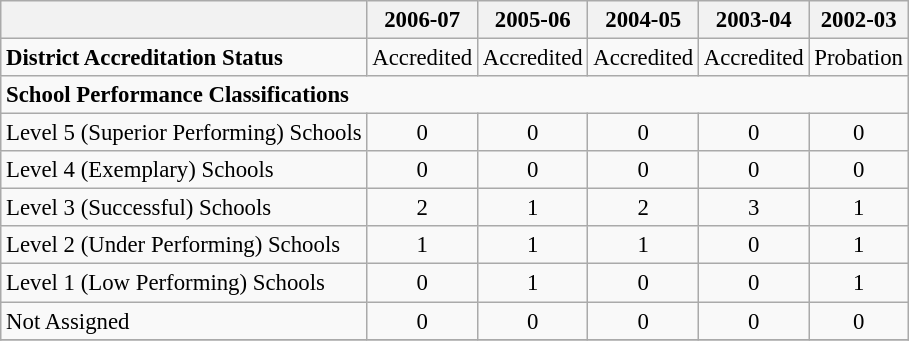<table class="wikitable" style="font-size: 95%;">
<tr>
<th></th>
<th>2006-07</th>
<th>2005-06</th>
<th>2004-05</th>
<th>2003-04</th>
<th>2002-03</th>
</tr>
<tr>
<td align="left"><strong>District Accreditation Status</strong></td>
<td align="center">Accredited</td>
<td align="center">Accredited</td>
<td align="center">Accredited</td>
<td align="center">Accredited</td>
<td align="center">Probation</td>
</tr>
<tr>
<td align="left" colspan="6"><strong>School Performance Classifications</strong></td>
</tr>
<tr>
<td align="left">Level 5 (Superior Performing) Schools</td>
<td align="center">0</td>
<td align="center">0</td>
<td align="center">0</td>
<td align="center">0</td>
<td align="center">0</td>
</tr>
<tr>
<td align="left">Level 4 (Exemplary) Schools</td>
<td align="center">0</td>
<td align="center">0</td>
<td align="center">0</td>
<td align="center">0</td>
<td align="center">0</td>
</tr>
<tr>
<td align="left">Level 3 (Successful) Schools</td>
<td align="center">2</td>
<td align="center">1</td>
<td align="center">2</td>
<td align="center">3</td>
<td align="center">1</td>
</tr>
<tr>
<td align="left">Level 2 (Under Performing) Schools</td>
<td align="center">1</td>
<td align="center">1</td>
<td align="center">1</td>
<td align="center">0</td>
<td align="center">1</td>
</tr>
<tr>
<td align="left">Level 1 (Low Performing) Schools</td>
<td align="center">0</td>
<td align="center">1</td>
<td align="center">0</td>
<td align="center">0</td>
<td align="center">1</td>
</tr>
<tr>
<td align="left">Not Assigned</td>
<td align="center">0</td>
<td align="center">0</td>
<td align="center">0</td>
<td align="center">0</td>
<td align="center">0</td>
</tr>
<tr>
</tr>
</table>
